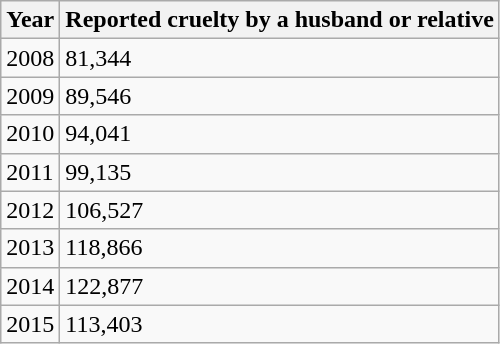<table class="wikitable">
<tr>
<th>Year</th>
<th>Reported cruelty by a husband or relative</th>
</tr>
<tr>
<td>2008</td>
<td>81,344</td>
</tr>
<tr>
<td>2009</td>
<td>89,546</td>
</tr>
<tr>
<td>2010</td>
<td>94,041</td>
</tr>
<tr>
<td>2011</td>
<td>99,135</td>
</tr>
<tr>
<td>2012</td>
<td>106,527</td>
</tr>
<tr>
<td>2013</td>
<td>118,866</td>
</tr>
<tr>
<td>2014</td>
<td>122,877</td>
</tr>
<tr>
<td>2015</td>
<td>113,403</td>
</tr>
</table>
